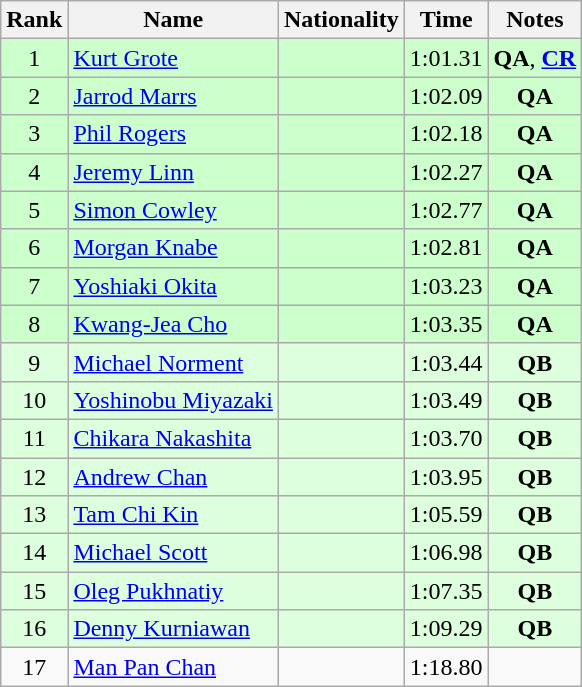<table class="wikitable sortable" style="text-align:center">
<tr>
<th>Rank</th>
<th>Name</th>
<th>Nationality</th>
<th>Time</th>
<th>Notes</th>
</tr>
<tr bgcolor=ccffcc>
<td>1</td>
<td align=left><a href='#'>Kurt Grote</a></td>
<td align=left></td>
<td>1:01.31</td>
<td><strong>QA</strong>, <strong><a href='#'>CR</a></strong></td>
</tr>
<tr bgcolor=ccffcc>
<td>2</td>
<td align=left><a href='#'>Jarrod Marrs</a></td>
<td align=left></td>
<td>1:02.09</td>
<td><strong>QA</strong></td>
</tr>
<tr bgcolor=ccffcc>
<td>3</td>
<td align=left><a href='#'>Phil Rogers</a></td>
<td align=left></td>
<td>1:02.18</td>
<td><strong>QA</strong></td>
</tr>
<tr bgcolor=ccffcc>
<td>4</td>
<td align=left><a href='#'>Jeremy Linn</a></td>
<td align=left></td>
<td>1:02.27</td>
<td><strong>QA</strong></td>
</tr>
<tr bgcolor=ccffcc>
<td>5</td>
<td align=left><a href='#'>Simon Cowley</a></td>
<td align=left></td>
<td>1:02.77</td>
<td><strong>QA</strong></td>
</tr>
<tr bgcolor=ccffcc>
<td>6</td>
<td align=left><a href='#'>Morgan Knabe</a></td>
<td align=left></td>
<td>1:02.81</td>
<td><strong>QA</strong></td>
</tr>
<tr bgcolor=ccffcc>
<td>7</td>
<td align=left><a href='#'>Yoshiaki Okita</a></td>
<td align=left></td>
<td>1:03.23</td>
<td><strong>QA</strong></td>
</tr>
<tr bgcolor=ccffcc>
<td>8</td>
<td align=left><a href='#'>Kwang-Jea Cho</a></td>
<td align=left></td>
<td>1:03.35</td>
<td><strong>QA</strong></td>
</tr>
<tr bgcolor=ddffdd>
<td>9</td>
<td align=left><a href='#'>Michael Norment</a></td>
<td align=left></td>
<td>1:03.44</td>
<td><strong>QB</strong></td>
</tr>
<tr bgcolor=ddffdd>
<td>10</td>
<td align=left><a href='#'>Yoshinobu Miyazaki</a></td>
<td align=left></td>
<td>1:03.49</td>
<td><strong>QB</strong></td>
</tr>
<tr bgcolor=ddffdd>
<td>11</td>
<td align=left><a href='#'>Chikara Nakashita</a></td>
<td align=left></td>
<td>1:03.70</td>
<td><strong>QB</strong></td>
</tr>
<tr bgcolor=ddffdd>
<td>12</td>
<td align=left><a href='#'>Andrew Chan</a></td>
<td align=left></td>
<td>1:03.95</td>
<td><strong>QB</strong></td>
</tr>
<tr bgcolor=ddffdd>
<td>13</td>
<td align=left><a href='#'>Tam Chi Kin</a></td>
<td align=left></td>
<td>1:05.59</td>
<td><strong>QB</strong></td>
</tr>
<tr bgcolor=ddffdd>
<td>14</td>
<td align=left><a href='#'>Michael Scott</a></td>
<td align=left></td>
<td>1:06.98</td>
<td><strong>QB</strong></td>
</tr>
<tr bgcolor=ddffdd>
<td>15</td>
<td align=left><a href='#'>Oleg Pukhnatiy</a></td>
<td align=left></td>
<td>1:07.35</td>
<td><strong>QB</strong></td>
</tr>
<tr bgcolor=ddffdd>
<td>16</td>
<td align=left><a href='#'>Denny Kurniawan</a></td>
<td align=left></td>
<td>1:09.29</td>
<td><strong>QB</strong></td>
</tr>
<tr>
<td>17</td>
<td align=left><a href='#'>Man Pan Chan</a></td>
<td align=left></td>
<td>1:18.80</td>
<td></td>
</tr>
</table>
